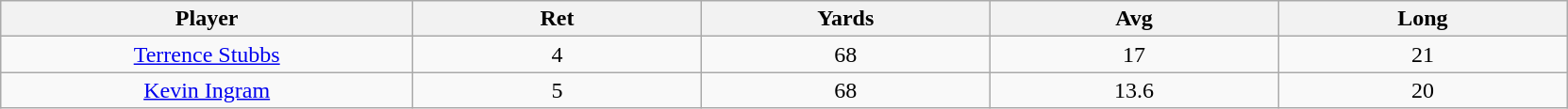<table class="wikitable sortable">
<tr>
<th bgcolor="#DDDDFF" width="10%">Player</th>
<th bgcolor="#DDDDFF" width="7%">Ret</th>
<th bgcolor="#DDDDFF" width="7%">Yards</th>
<th bgcolor="#DDDDFF" width="7%">Avg</th>
<th bgcolor="#DDDDFF" width="7%">Long</th>
</tr>
<tr align="center">
<td><a href='#'>Terrence Stubbs</a></td>
<td>4</td>
<td>68</td>
<td>17</td>
<td>21</td>
</tr>
<tr align="center">
<td><a href='#'>Kevin Ingram</a></td>
<td>5</td>
<td>68</td>
<td>13.6</td>
<td>20</td>
</tr>
</table>
